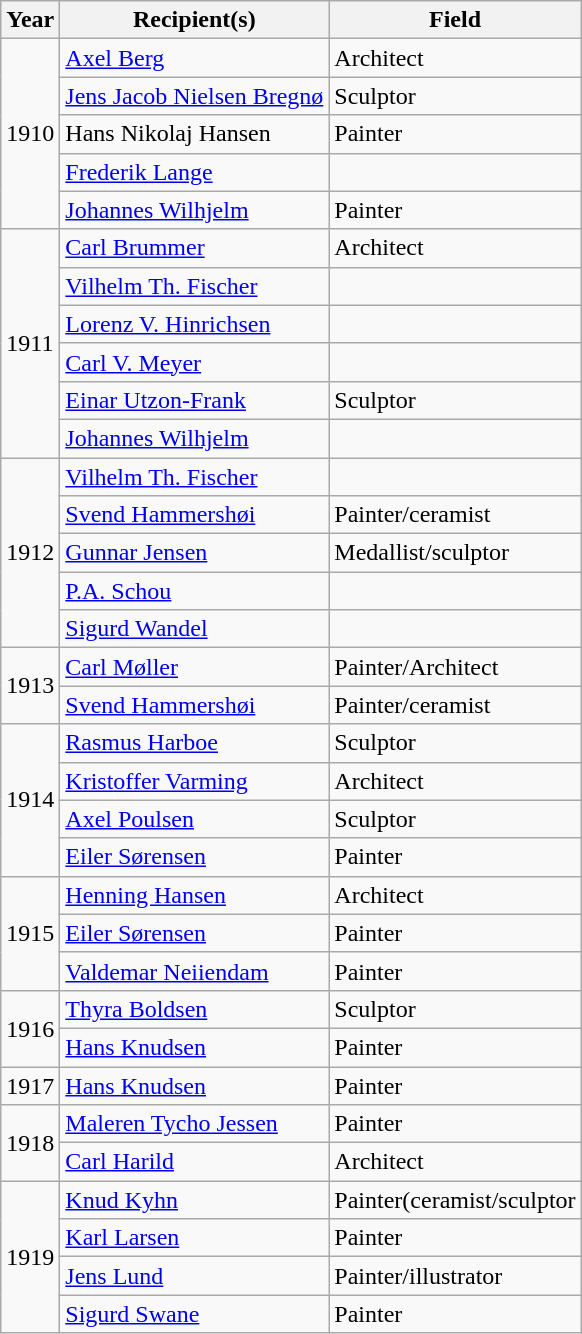<table class="wikitable sortable">
<tr>
<th>Year</th>
<th>Recipient(s)</th>
<th>Field</th>
</tr>
<tr>
<td rowspan="5">1910</td>
<td><a href='#'>Axel Berg</a></td>
<td>Architect</td>
</tr>
<tr>
<td><a href='#'>Jens Jacob Nielsen Bregnø</a></td>
<td>Sculptor</td>
</tr>
<tr>
<td>Hans Nikolaj Hansen</td>
<td>Painter</td>
</tr>
<tr>
<td><a href='#'>Frederik Lange</a></td>
<td></td>
</tr>
<tr>
<td><a href='#'>Johannes Wilhjelm</a></td>
<td>Painter</td>
</tr>
<tr>
<td rowspan="6">1911</td>
<td><a href='#'>Carl Brummer</a></td>
<td>Architect</td>
</tr>
<tr>
<td><a href='#'>Vilhelm Th. Fischer</a></td>
<td></td>
</tr>
<tr>
<td><a href='#'>Lorenz V. Hinrichsen</a></td>
<td></td>
</tr>
<tr>
<td><a href='#'>Carl V. Meyer</a></td>
<td></td>
</tr>
<tr>
<td><a href='#'>Einar Utzon-Frank</a></td>
<td>Sculptor</td>
</tr>
<tr>
<td><a href='#'>Johannes Wilhjelm</a></td>
<td></td>
</tr>
<tr>
<td rowspan="5">1912</td>
<td><a href='#'>Vilhelm Th. Fischer</a></td>
<td></td>
</tr>
<tr>
<td><a href='#'>Svend Hammershøi</a></td>
<td>Painter/ceramist</td>
</tr>
<tr>
<td><a href='#'>Gunnar Jensen</a></td>
<td>Medallist/sculptor</td>
</tr>
<tr>
<td><a href='#'>P.A. Schou</a></td>
<td></td>
</tr>
<tr>
<td><a href='#'>Sigurd Wandel</a></td>
<td></td>
</tr>
<tr>
<td rowspan="2">1913</td>
<td><a href='#'>Carl Møller</a></td>
<td>Painter/Architect</td>
</tr>
<tr>
<td><a href='#'>Svend Hammershøi</a></td>
<td>Painter/ceramist</td>
</tr>
<tr>
<td rowspan="4">1914</td>
<td><a href='#'>Rasmus Harboe</a></td>
<td>Sculptor</td>
</tr>
<tr>
<td><a href='#'>Kristoffer Varming</a></td>
<td>Architect</td>
</tr>
<tr>
<td><a href='#'>Axel Poulsen</a></td>
<td>Sculptor</td>
</tr>
<tr>
<td><a href='#'>Eiler Sørensen</a></td>
<td>Painter</td>
</tr>
<tr>
<td rowspan="3">1915</td>
<td><a href='#'>Henning Hansen</a></td>
<td>Architect</td>
</tr>
<tr>
<td><a href='#'>Eiler Sørensen</a></td>
<td>Painter</td>
</tr>
<tr>
<td><a href='#'>Valdemar Neiiendam</a></td>
<td>Painter</td>
</tr>
<tr>
<td rowspan="2">1916</td>
<td><a href='#'>Thyra Boldsen</a></td>
<td>Sculptor</td>
</tr>
<tr>
<td><a href='#'>Hans Knudsen</a></td>
<td>Painter</td>
</tr>
<tr>
<td rowspan="1">1917</td>
<td><a href='#'>Hans Knudsen</a></td>
<td>Painter</td>
</tr>
<tr>
<td rowspan="2">1918</td>
<td><a href='#'>Maleren Tycho Jessen</a></td>
<td>Painter</td>
</tr>
<tr>
<td><a href='#'>Carl Harild</a></td>
<td>Architect</td>
</tr>
<tr>
<td rowspan="4">1919</td>
<td><a href='#'>Knud Kyhn</a></td>
<td>Painter(ceramist/sculptor</td>
</tr>
<tr>
<td><a href='#'>Karl Larsen</a></td>
<td>Painter</td>
</tr>
<tr>
<td><a href='#'>Jens Lund</a></td>
<td>Painter/illustrator</td>
</tr>
<tr>
<td><a href='#'>Sigurd Swane</a></td>
<td>Painter</td>
</tr>
</table>
